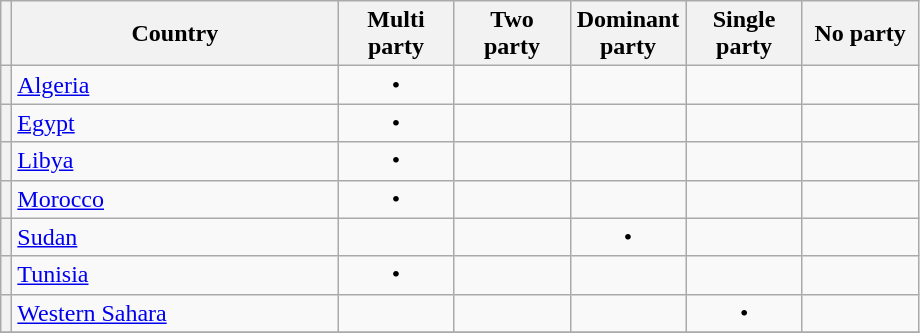<table class="wikitable" style="text-align:center">
<tr>
<th></th>
<th width="210">Country</th>
<th width="70">Multi party</th>
<th width="70">Two party</th>
<th width="70">Dominant party</th>
<th width="70">Single party</th>
<th width="70">No party</th>
</tr>
<tr>
<th></th>
<td style="text-align:left"><a href='#'>Algeria</a></td>
<td>•</td>
<td></td>
<td></td>
<td></td>
<td></td>
</tr>
<tr>
<th></th>
<td style="text-align:left"><a href='#'>Egypt</a></td>
<td>•</td>
<td></td>
<td></td>
<td></td>
<td></td>
</tr>
<tr>
<th></th>
<td style="text-align:left"><a href='#'>Libya</a></td>
<td>•</td>
<td></td>
<td></td>
<td></td>
<td></td>
</tr>
<tr>
<th></th>
<td style="text-align:left"><a href='#'>Morocco</a></td>
<td>•</td>
<td></td>
<td></td>
<td></td>
<td></td>
</tr>
<tr>
<th></th>
<td style="text-align:left"><a href='#'>Sudan</a></td>
<td></td>
<td></td>
<td>•</td>
<td></td>
<td></td>
</tr>
<tr>
<th></th>
<td style="text-align:left"><a href='#'>Tunisia</a></td>
<td>•</td>
<td></td>
<td></td>
<td></td>
<td></td>
</tr>
<tr>
<th></th>
<td style="text-align:left"><a href='#'>Western Sahara</a></td>
<td></td>
<td></td>
<td></td>
<td>•</td>
<td></td>
</tr>
<tr>
</tr>
</table>
